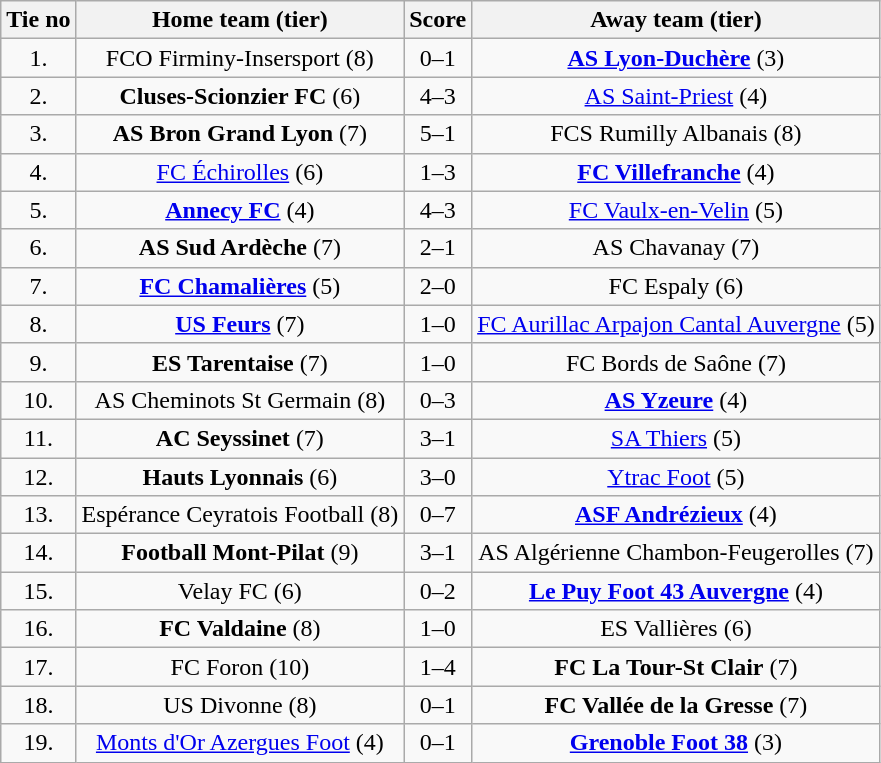<table class="wikitable" style="text-align: center">
<tr>
<th>Tie no</th>
<th>Home team (tier)</th>
<th>Score</th>
<th>Away team (tier)</th>
</tr>
<tr>
<td>1.</td>
<td>FCO Firminy-Insersport (8)</td>
<td>0–1</td>
<td><strong><a href='#'>AS Lyon-Duchère</a></strong> (3)</td>
</tr>
<tr>
<td>2.</td>
<td><strong>Cluses-Scionzier FC</strong> (6)</td>
<td>4–3</td>
<td><a href='#'>AS Saint-Priest</a> (4)</td>
</tr>
<tr>
<td>3.</td>
<td><strong>AS Bron Grand Lyon</strong> (7)</td>
<td>5–1</td>
<td>FCS Rumilly Albanais (8)</td>
</tr>
<tr>
<td>4.</td>
<td><a href='#'>FC Échirolles</a> (6)</td>
<td>1–3</td>
<td><strong><a href='#'>FC Villefranche</a></strong> (4)</td>
</tr>
<tr>
<td>5.</td>
<td><strong><a href='#'>Annecy FC</a></strong> (4)</td>
<td>4–3 </td>
<td><a href='#'>FC Vaulx-en-Velin</a> (5)</td>
</tr>
<tr>
<td>6.</td>
<td><strong>AS Sud Ardèche</strong> (7)</td>
<td>2–1</td>
<td>AS Chavanay (7)</td>
</tr>
<tr>
<td>7.</td>
<td><strong><a href='#'>FC Chamalières</a></strong> (5)</td>
<td>2–0 </td>
<td>FC Espaly (6)</td>
</tr>
<tr>
<td>8.</td>
<td><strong><a href='#'>US Feurs</a></strong> (7)</td>
<td>1–0</td>
<td><a href='#'>FC Aurillac Arpajon Cantal Auvergne</a> (5)</td>
</tr>
<tr>
<td>9.</td>
<td><strong>ES Tarentaise</strong> (7)</td>
<td>1–0</td>
<td>FC Bords de Saône (7)</td>
</tr>
<tr>
<td>10.</td>
<td>AS Cheminots St Germain (8)</td>
<td>0–3</td>
<td><strong><a href='#'>AS Yzeure</a></strong> (4)</td>
</tr>
<tr>
<td>11.</td>
<td><strong>AC Seyssinet</strong> (7)</td>
<td>3–1</td>
<td><a href='#'>SA Thiers</a> (5)</td>
</tr>
<tr>
<td>12.</td>
<td><strong>Hauts Lyonnais</strong> (6)</td>
<td>3–0</td>
<td><a href='#'>Ytrac Foot</a> (5)</td>
</tr>
<tr>
<td>13.</td>
<td>Espérance Ceyratois Football (8)</td>
<td>0–7</td>
<td><strong><a href='#'>ASF Andrézieux</a></strong> (4)</td>
</tr>
<tr>
<td>14.</td>
<td><strong>Football Mont-Pilat</strong> (9)</td>
<td>3–1</td>
<td>AS Algérienne Chambon-Feugerolles (7)</td>
</tr>
<tr>
<td>15.</td>
<td>Velay FC (6)</td>
<td>0–2</td>
<td><strong><a href='#'>Le Puy Foot 43 Auvergne</a></strong> (4)</td>
</tr>
<tr>
<td>16.</td>
<td><strong>FC Valdaine</strong> (8)</td>
<td>1–0</td>
<td>ES Vallières (6)</td>
</tr>
<tr>
<td>17.</td>
<td>FC Foron (10)</td>
<td>1–4</td>
<td><strong>FC La Tour-St Clair</strong> (7)</td>
</tr>
<tr>
<td>18.</td>
<td>US Divonne (8)</td>
<td>0–1</td>
<td><strong>FC Vallée de la Gresse</strong> (7)</td>
</tr>
<tr>
<td>19.</td>
<td><a href='#'>Monts d'Or Azergues Foot</a> (4)</td>
<td>0–1</td>
<td><strong><a href='#'>Grenoble Foot 38</a></strong> (3)</td>
</tr>
</table>
